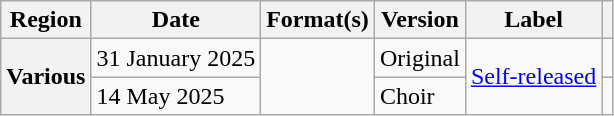<table class="wikitable plainrowheaders">
<tr>
<th scope="col">Region</th>
<th scope="col">Date</th>
<th scope="col">Format(s)</th>
<th scope="col">Version</th>
<th scope="col">Label</th>
<th scope="col"></th>
</tr>
<tr>
<th scope="row" rowspan="2">Various</th>
<td>31 January 2025</td>
<td rowspan="2"></td>
<td>Original</td>
<td rowspan="2"><a href='#'>Self-released</a></td>
<td></td>
</tr>
<tr>
<td>14 May 2025</td>
<td>Choir</td>
<td></td>
</tr>
</table>
